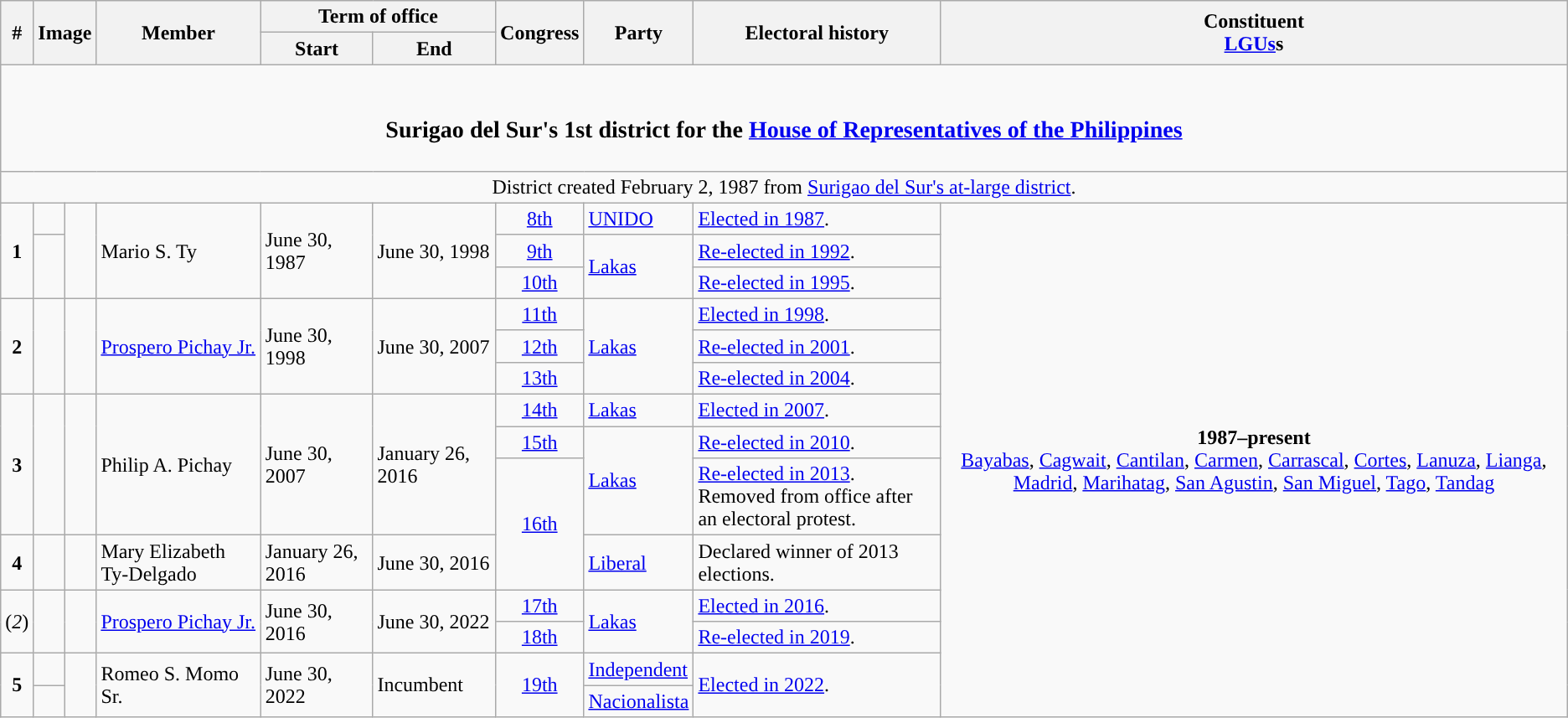<table class=wikitable>
<tr>
<th rowspan="2">#</th>
<th rowspan="2" colspan=2>Image</th>
<th rowspan="2">Member</th>
<th colspan=2>Term of office</th>
<th rowspan="2">Congress</th>
<th rowspan="2">Party</th>
<th rowspan="2">Electoral history</th>
<th rowspan="2">Constituent<br><a href='#'>LGUs</a>s</th>
</tr>
<tr>
<th>Start</th>
<th>End</th>
</tr>
<tr>
<td colspan="10" style="text-align:center;"><br><h3>Surigao del Sur's 1st district for the <a href='#'>House of Representatives of the Philippines</a></h3></td>
</tr>
<tr>
<td colspan="10" style="text-align:center;">District created February 2, 1987 from <a href='#'>Surigao del Sur's at-large district</a>.</td>
</tr>
<tr>
<td rowspan="3" style="text-align:center;"><strong>1</strong></td>
<td style="color:inherit;background:"></td>
<td rowspan="3"></td>
<td rowspan="3">Mario S. Ty</td>
<td rowspan="3">June 30, 1987</td>
<td rowspan="3">June 30, 1998</td>
<td style="text-align:center;"><a href='#'>8th</a></td>
<td><a href='#'>UNIDO</a></td>
<td><a href='#'>Elected in 1987</a>.</td>
<td rowspan="14" style="text-align:center;"><strong>1987–present</strong><br><a href='#'>Bayabas</a>, <a href='#'>Cagwait</a>, <a href='#'>Cantilan</a>, <a href='#'>Carmen</a>, <a href='#'>Carrascal</a>, <a href='#'>Cortes</a>, <a href='#'>Lanuza</a>, <a href='#'>Lianga</a>, <a href='#'>Madrid</a>, <a href='#'>Marihatag</a>, <a href='#'>San Agustin</a>, <a href='#'>San Miguel</a>, <a href='#'>Tago</a>, <a href='#'>Tandag</a></td>
</tr>
<tr>
<td rowspan="2" style="color:inherit;background:"></td>
<td style="text-align:center;"><a href='#'>9th</a></td>
<td rowspan="2"><a href='#'>Lakas</a></td>
<td><a href='#'>Re-elected in 1992</a>.</td>
</tr>
<tr>
<td style="text-align:center;"><a href='#'>10th</a></td>
<td><a href='#'>Re-elected in 1995</a>.</td>
</tr>
<tr>
<td rowspan="3" style="text-align:center;"><strong>2</strong></td>
<td rowspan="3" style="color:inherit;background:"></td>
<td rowspan="3"></td>
<td rowspan="3"><a href='#'>Prospero Pichay Jr.</a></td>
<td rowspan="3">June 30, 1998</td>
<td rowspan="3">June 30, 2007</td>
<td style="text-align:center;"><a href='#'>11th</a></td>
<td rowspan="3"><a href='#'>Lakas</a></td>
<td><a href='#'>Elected in 1998</a>.</td>
</tr>
<tr>
<td style="text-align:center;"><a href='#'>12th</a></td>
<td><a href='#'>Re-elected in 2001</a>.</td>
</tr>
<tr>
<td style="text-align:center;"><a href='#'>13th</a></td>
<td><a href='#'>Re-elected in 2004</a>.</td>
</tr>
<tr>
<td rowspan="3" style="text-align:center;"><strong>3</strong></td>
<td rowspan="3" style="color:inherit;background:"></td>
<td rowspan="3"></td>
<td rowspan="3">Philip A. Pichay</td>
<td rowspan="3">June 30, 2007</td>
<td rowspan="3">January 26, 2016</td>
<td style="text-align:center;"><a href='#'>14th</a></td>
<td><a href='#'>Lakas</a></td>
<td><a href='#'>Elected in 2007</a>.</td>
</tr>
<tr>
<td style="text-align:center;"><a href='#'>15th</a></td>
<td rowspan="2"><a href='#'>Lakas</a></td>
<td><a href='#'>Re-elected in 2010</a>.</td>
</tr>
<tr>
<td rowspan="2" style="text-align:center;"><a href='#'>16th</a></td>
<td><a href='#'>Re-elected in 2013</a>.<br>Removed from office after an electoral protest.</td>
</tr>
<tr>
<td style="text-align:center;"><strong>4</strong></td>
<td style="color:inherit;background:"></td>
<td></td>
<td>Mary Elizabeth Ty-Delgado</td>
<td>January 26, 2016</td>
<td>June 30, 2016</td>
<td><a href='#'>Liberal</a></td>
<td>Declared winner of 2013 elections.</td>
</tr>
<tr>
<td rowspan="2" style="text-align:center;">(<em>2</em>)</td>
<td rowspan="2" style="color:inherit;background:"></td>
<td rowspan="2"></td>
<td rowspan="2"><a href='#'>Prospero Pichay Jr.</a></td>
<td rowspan="2">June 30, 2016</td>
<td rowspan="2">June 30, 2022</td>
<td style="text-align:center;"><a href='#'>17th</a></td>
<td rowspan="2"><a href='#'>Lakas</a></td>
<td><a href='#'>Elected in 2016</a>.</td>
</tr>
<tr>
<td style="text-align:center;"><a href='#'>18th</a></td>
<td><a href='#'>Re-elected in 2019</a>.</td>
</tr>
<tr>
<td style="text-align:center;" rowspan="2"><strong>5</strong></td>
<td style="color:inherit;background:"></td>
<td rowspan="2"></td>
<td rowspan="2">Romeo S. Momo Sr.</td>
<td rowspan="2">June 30, 2022</td>
<td rowspan="2">Incumbent</td>
<td style="text-align:center;" rowspan="2"><a href='#'>19th</a></td>
<td><a href='#'>Independent</a></td>
<td rowspan="2"><a href='#'>Elected in 2022</a>.</td>
</tr>
<tr>
<td style="color:inherit;background:"></td>
<td><a href='#'>Nacionalista</a></td>
</tr>
</table>
